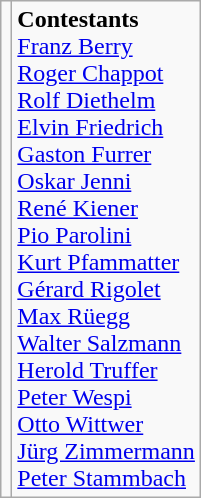<table class="wikitable" style="text-align:center">
<tr>
<td></td>
<td align=left><strong>Contestants</strong><br> <a href='#'>Franz Berry</a> <br> <a href='#'>Roger Chappot</a> <br> <a href='#'>Rolf Diethelm</a> <br> <a href='#'>Elvin Friedrich</a> <br> <a href='#'>Gaston Furrer</a> <br> <a href='#'>Oskar Jenni</a> <br> <a href='#'>René Kiener</a> <br> <a href='#'>Pio Parolini</a> <br> <a href='#'>Kurt Pfammatter</a> <br> <a href='#'>Gérard Rigolet</a> <br> <a href='#'>Max Rüegg</a> <br> <a href='#'>Walter Salzmann</a> <br> <a href='#'>Herold Truffer</a> <br> <a href='#'>Peter Wespi</a> <br> <a href='#'>Otto Wittwer</a> <br> <a href='#'>Jürg Zimmermann</a> <br> <a href='#'>Peter Stammbach</a></td>
</tr>
</table>
